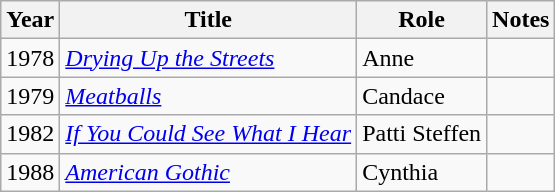<table class="wikitable sortable">
<tr>
<th>Year</th>
<th>Title</th>
<th>Role</th>
<th class="unsortable">Notes</th>
</tr>
<tr>
<td>1978</td>
<td><em><a href='#'>Drying Up the Streets</a></em></td>
<td>Anne</td>
<td></td>
</tr>
<tr>
<td>1979</td>
<td><em><a href='#'>Meatballs</a></em></td>
<td>Candace</td>
<td></td>
</tr>
<tr>
<td>1982</td>
<td><em><a href='#'>If You Could See What I Hear</a></em></td>
<td>Patti Steffen</td>
<td></td>
</tr>
<tr>
<td>1988</td>
<td><em><a href='#'>American Gothic</a></em></td>
<td>Cynthia</td>
<td></td>
</tr>
</table>
